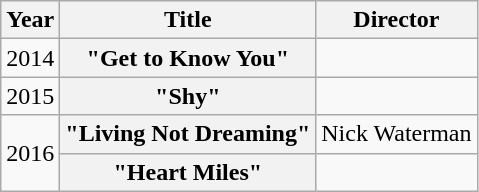<table class="wikitable plainrowheaders" style="text-align:center;" border="1">
<tr>
<th scope="col">Year</th>
<th scope="col">Title</th>
<th scope="col">Director</th>
</tr>
<tr>
<td>2014</td>
<th scope="row">"Get to Know You"</th>
<td></td>
</tr>
<tr>
<td>2015</td>
<th scope="row">"Shy"</th>
<td></td>
</tr>
<tr>
<td rowspan="2">2016</td>
<th scope="row">"Living Not Dreaming"</th>
<td>Nick Waterman</td>
</tr>
<tr>
<th scope="row">"Heart Miles"</th>
<td></td>
</tr>
</table>
